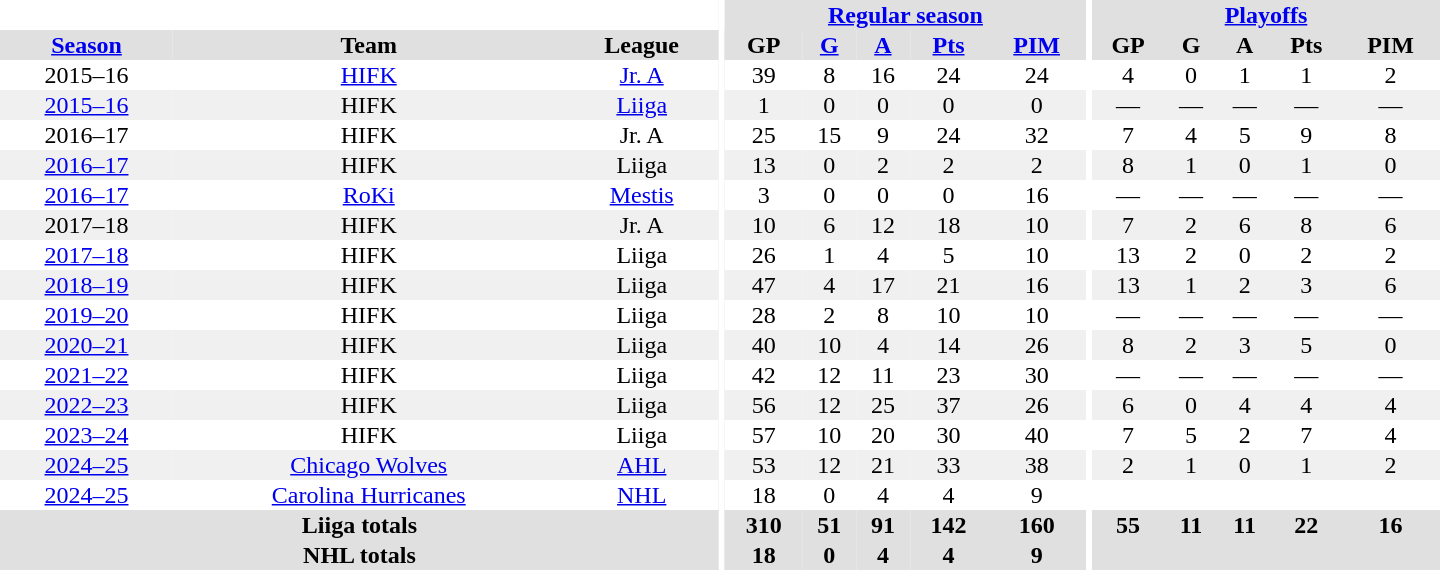<table border="0" cellpadding="1" cellspacing="0" style="text-align:center; width:60em;">
<tr bgcolor="#e0e0e0">
<th colspan="3" bgcolor="#ffffff"></th>
<th rowspan="99" bgcolor="#ffffff"></th>
<th colspan="5"><a href='#'>Regular season</a></th>
<th rowspan="99" bgcolor="#ffffff"></th>
<th colspan="5"><a href='#'>Playoffs</a></th>
</tr>
<tr bgcolor="#e0e0e0">
<th><a href='#'>Season</a></th>
<th>Team</th>
<th>League</th>
<th>GP</th>
<th><a href='#'>G</a></th>
<th><a href='#'>A</a></th>
<th><a href='#'>Pts</a></th>
<th><a href='#'>PIM</a></th>
<th>GP</th>
<th>G</th>
<th>A</th>
<th>Pts</th>
<th>PIM</th>
</tr>
<tr>
<td>2015–16</td>
<td><a href='#'>HIFK</a></td>
<td><a href='#'>Jr. A</a></td>
<td>39</td>
<td>8</td>
<td>16</td>
<td>24</td>
<td>24</td>
<td>4</td>
<td>0</td>
<td>1</td>
<td>1</td>
<td>2</td>
</tr>
<tr bgcolor="#f0f0f0">
<td><a href='#'>2015–16</a></td>
<td>HIFK</td>
<td><a href='#'>Liiga</a></td>
<td>1</td>
<td>0</td>
<td>0</td>
<td>0</td>
<td>0</td>
<td>—</td>
<td>—</td>
<td>—</td>
<td>—</td>
<td>—</td>
</tr>
<tr>
<td>2016–17</td>
<td>HIFK</td>
<td>Jr. A</td>
<td>25</td>
<td>15</td>
<td>9</td>
<td>24</td>
<td>32</td>
<td>7</td>
<td>4</td>
<td>5</td>
<td>9</td>
<td>8</td>
</tr>
<tr bgcolor="#f0f0f0">
<td><a href='#'>2016–17</a></td>
<td>HIFK</td>
<td>Liiga</td>
<td>13</td>
<td>0</td>
<td>2</td>
<td>2</td>
<td>2</td>
<td>8</td>
<td>1</td>
<td>0</td>
<td>1</td>
<td>0</td>
</tr>
<tr>
<td><a href='#'>2016–17</a></td>
<td><a href='#'>RoKi</a></td>
<td><a href='#'>Mestis</a></td>
<td>3</td>
<td>0</td>
<td>0</td>
<td>0</td>
<td>16</td>
<td>—</td>
<td>—</td>
<td>—</td>
<td>—</td>
<td>—</td>
</tr>
<tr bgcolor="#f0f0f0">
<td>2017–18</td>
<td>HIFK</td>
<td>Jr. A</td>
<td>10</td>
<td>6</td>
<td>12</td>
<td>18</td>
<td>10</td>
<td>7</td>
<td>2</td>
<td>6</td>
<td>8</td>
<td>6</td>
</tr>
<tr>
<td><a href='#'>2017–18</a></td>
<td>HIFK</td>
<td>Liiga</td>
<td>26</td>
<td>1</td>
<td>4</td>
<td>5</td>
<td>10</td>
<td>13</td>
<td>2</td>
<td>0</td>
<td>2</td>
<td>2</td>
</tr>
<tr bgcolor="#f0f0f0">
<td><a href='#'>2018–19</a></td>
<td>HIFK</td>
<td>Liiga</td>
<td>47</td>
<td>4</td>
<td>17</td>
<td>21</td>
<td>16</td>
<td>13</td>
<td>1</td>
<td>2</td>
<td>3</td>
<td>6</td>
</tr>
<tr>
<td><a href='#'>2019–20</a></td>
<td>HIFK</td>
<td>Liiga</td>
<td>28</td>
<td>2</td>
<td>8</td>
<td>10</td>
<td>10</td>
<td>—</td>
<td>—</td>
<td>—</td>
<td>—</td>
<td>—</td>
</tr>
<tr bgcolor="#f0f0f0">
<td><a href='#'>2020–21</a></td>
<td>HIFK</td>
<td>Liiga</td>
<td>40</td>
<td>10</td>
<td>4</td>
<td>14</td>
<td>26</td>
<td>8</td>
<td>2</td>
<td>3</td>
<td>5</td>
<td>0</td>
</tr>
<tr>
<td><a href='#'>2021–22</a></td>
<td>HIFK</td>
<td>Liiga</td>
<td>42</td>
<td>12</td>
<td>11</td>
<td>23</td>
<td>30</td>
<td>—</td>
<td>—</td>
<td>—</td>
<td>—</td>
<td>—</td>
</tr>
<tr bgcolor="#f0f0f0">
<td><a href='#'>2022–23</a></td>
<td>HIFK</td>
<td>Liiga</td>
<td>56</td>
<td>12</td>
<td>25</td>
<td>37</td>
<td>26</td>
<td>6</td>
<td>0</td>
<td>4</td>
<td>4</td>
<td>4</td>
</tr>
<tr>
<td><a href='#'>2023–24</a></td>
<td>HIFK</td>
<td>Liiga</td>
<td>57</td>
<td>10</td>
<td>20</td>
<td>30</td>
<td>40</td>
<td>7</td>
<td>5</td>
<td>2</td>
<td>7</td>
<td>4</td>
</tr>
<tr bgcolor="#f0f0f0">
<td><a href='#'>2024–25</a></td>
<td><a href='#'>Chicago Wolves</a></td>
<td><a href='#'>AHL</a></td>
<td>53</td>
<td>12</td>
<td>21</td>
<td>33</td>
<td>38</td>
<td>2</td>
<td>1</td>
<td>0</td>
<td>1</td>
<td>2</td>
</tr>
<tr>
<td><a href='#'>2024–25</a></td>
<td><a href='#'>Carolina Hurricanes</a></td>
<td><a href='#'>NHL</a></td>
<td>18</td>
<td>0</td>
<td>4</td>
<td>4</td>
<td>9</td>
<td></td>
<td></td>
<td></td>
<td></td>
<td></td>
</tr>
<tr bgcolor="#e0e0e0">
<th colspan="3">Liiga totals</th>
<th>310</th>
<th>51</th>
<th>91</th>
<th>142</th>
<th>160</th>
<th>55</th>
<th>11</th>
<th>11</th>
<th>22</th>
<th>16</th>
</tr>
<tr bgcolor="#e0e0e0">
<th colspan="3">NHL totals</th>
<th>18</th>
<th>0</th>
<th>4</th>
<th>4</th>
<th>9</th>
<th></th>
<th></th>
<th></th>
<th></th>
<th></th>
</tr>
</table>
